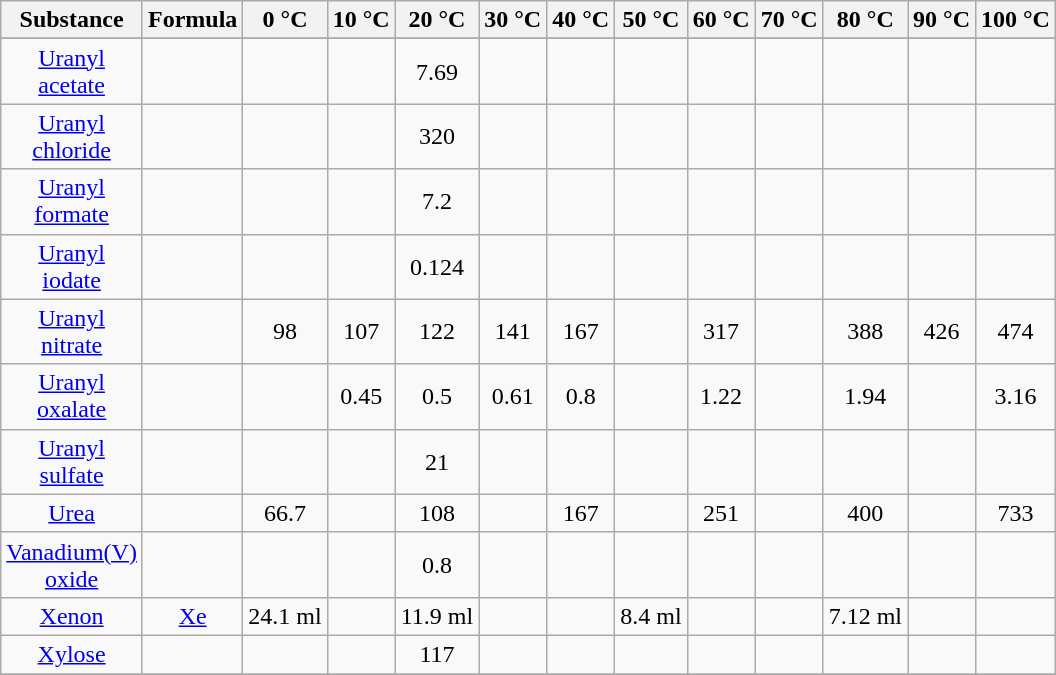<table class="wikitable sticky-header sortable" style="text-align:center;font-size: 10ml;">
<tr>
<th scope="col" style="width: 4em;">Substance</th>
<th scope="col" class="unsortable" style="width: 3em;">Formula</th>
<th scope="col">0 °C</th>
<th scope="col">10 °C</th>
<th scope="col">20 °C</th>
<th scope="col">30 °C</th>
<th scope="col">40 °C</th>
<th scope="col">50 °C</th>
<th scope="col">60 °C</th>
<th scope="col">70 °C</th>
<th scope="col">80 °C</th>
<th scope="col">90 °C</th>
<th scope="col">100 °C</th>
</tr>
<tr>
</tr>
<tr |>
</tr>
<tr>
<td><a href='#'>Uranyl acetate</a></td>
<td><a href='#'></a></td>
<td></td>
<td></td>
<td>7.69</td>
<td></td>
<td></td>
<td></td>
<td></td>
<td></td>
<td></td>
<td></td>
<td></td>
</tr>
<tr>
<td><a href='#'>Uranyl chloride</a></td>
<td><a href='#'></a></td>
<td></td>
<td></td>
<td>320</td>
<td></td>
<td></td>
<td></td>
<td></td>
<td></td>
<td></td>
<td></td>
<td></td>
</tr>
<tr>
<td><a href='#'>Uranyl formate</a></td>
<td><a href='#'></a></td>
<td></td>
<td></td>
<td>7.2</td>
<td></td>
<td></td>
<td></td>
<td></td>
<td></td>
<td></td>
<td></td>
<td></td>
</tr>
<tr>
<td><a href='#'>Uranyl iodate</a></td>
<td><a href='#'></a></td>
<td></td>
<td></td>
<td>0.124</td>
<td></td>
<td></td>
<td></td>
<td></td>
<td></td>
<td></td>
<td></td>
<td></td>
</tr>
<tr>
<td><a href='#'>Uranyl nitrate</a></td>
<td><a href='#'></a></td>
<td>98</td>
<td>107</td>
<td>122</td>
<td>141</td>
<td>167</td>
<td></td>
<td>317</td>
<td></td>
<td>388</td>
<td>426</td>
<td>474</td>
</tr>
<tr>
<td><a href='#'>Uranyl oxalate</a></td>
<td><a href='#'></a></td>
<td></td>
<td>0.45</td>
<td>0.5</td>
<td>0.61</td>
<td>0.8</td>
<td></td>
<td>1.22</td>
<td></td>
<td>1.94</td>
<td></td>
<td>3.16</td>
</tr>
<tr>
<td><a href='#'>Uranyl sulfate</a></td>
<td><a href='#'></a></td>
<td></td>
<td></td>
<td>21</td>
<td></td>
<td></td>
<td></td>
<td></td>
<td></td>
<td></td>
<td></td>
<td></td>
</tr>
<tr>
<td><a href='#'>Urea</a></td>
<td><a href='#'></a></td>
<td>66.7</td>
<td></td>
<td>108</td>
<td></td>
<td>167</td>
<td></td>
<td>251</td>
<td></td>
<td>400</td>
<td></td>
<td>733</td>
</tr>
<tr>
<td><a href='#'>Vanadium(V) oxide</a></td>
<td><a href='#'></a></td>
<td></td>
<td></td>
<td>0.8</td>
<td></td>
<td></td>
<td></td>
<td></td>
<td></td>
<td></td>
<td></td>
<td></td>
</tr>
<tr>
<td><a href='#'>Xenon</a></td>
<td><a href='#'>Xe</a></td>
<td>24.1 ml</td>
<td></td>
<td>11.9 ml</td>
<td></td>
<td></td>
<td>8.4 ml</td>
<td></td>
<td></td>
<td>7.12 ml</td>
<td></td>
<td></td>
</tr>
<tr>
<td><a href='#'>Xylose</a></td>
<td><a href='#'></a></td>
<td></td>
<td></td>
<td>117</td>
<td></td>
<td></td>
<td></td>
<td></td>
<td></td>
<td></td>
<td></td>
<td></td>
</tr>
<tr>
</tr>
</table>
